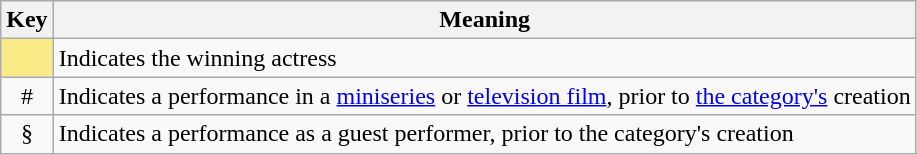<table class="wikitable">
<tr>
<th scope="col" width=%>Key</th>
<th scope="col" width=%>Meaning</th>
</tr>
<tr>
<td style="background:#FAEB86; text-align: center;"></td>
<td>Indicates the winning actress</td>
</tr>
<tr>
<td style="text-align: center;">#</td>
<td>Indicates a performance in a <a href='#'>miniseries</a> or <a href='#'>television film</a>, prior to <a href='#'>the category's</a> creation</td>
</tr>
<tr>
<td style="text-align: center;">§</td>
<td>Indicates a performance as a guest performer, prior to the category's creation</td>
</tr>
</table>
